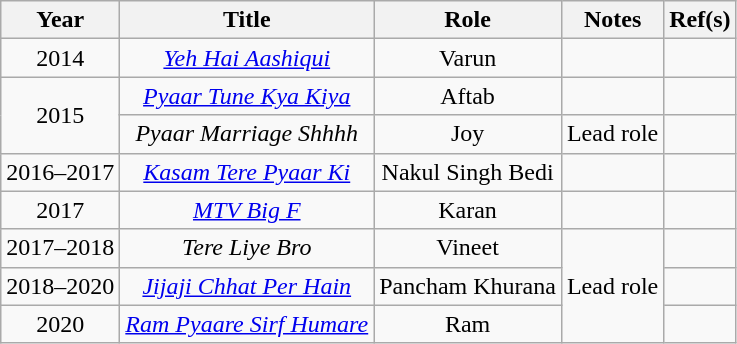<table class="wikitable" style="text-align:center;">
<tr>
<th>Year</th>
<th>Title</th>
<th>Role</th>
<th>Notes</th>
<th>Ref(s)</th>
</tr>
<tr>
<td>2014</td>
<td><em><a href='#'>Yeh Hai Aashiqui</a></em></td>
<td>Varun</td>
<td></td>
<td></td>
</tr>
<tr>
<td rowspan="2">2015</td>
<td><em><a href='#'>Pyaar Tune Kya Kiya</a></em></td>
<td>Aftab</td>
<td></td>
<td></td>
</tr>
<tr>
<td><em>Pyaar Marriage Shhhh</em></td>
<td>Joy</td>
<td>Lead role</td>
<td></td>
</tr>
<tr>
<td>2016–2017</td>
<td><em><a href='#'>Kasam Tere Pyaar Ki</a></em></td>
<td>Nakul Singh Bedi</td>
<td></td>
<td></td>
</tr>
<tr>
<td>2017</td>
<td><em><a href='#'>MTV Big F</a></em></td>
<td>Karan</td>
<td></td>
<td></td>
</tr>
<tr>
<td>2017–2018</td>
<td><em>Tere Liye Bro</em></td>
<td>Vineet</td>
<td rowspan="3">Lead role</td>
<td></td>
</tr>
<tr>
<td>2018–2020</td>
<td><em><a href='#'>Jijaji Chhat Per Hain</a></em></td>
<td>Pancham Khurana</td>
<td></td>
</tr>
<tr>
<td>2020</td>
<td><em><a href='#'>Ram Pyaare Sirf Humare</a></em></td>
<td>Ram</td>
<td></td>
</tr>
</table>
